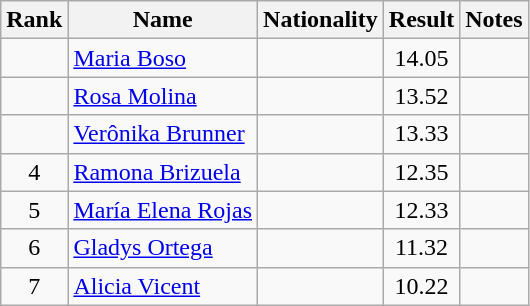<table class="wikitable sortable" style="text-align:center">
<tr>
<th>Rank</th>
<th>Name</th>
<th>Nationality</th>
<th>Result</th>
<th>Notes</th>
</tr>
<tr>
<td></td>
<td align=left><a href='#'>Maria Boso</a></td>
<td align=left></td>
<td>14.05</td>
<td></td>
</tr>
<tr>
<td></td>
<td align=left><a href='#'>Rosa Molina</a></td>
<td align=left></td>
<td>13.52</td>
<td></td>
</tr>
<tr>
<td></td>
<td align=left><a href='#'>Verônika Brunner</a></td>
<td align=left></td>
<td>13.33</td>
<td></td>
</tr>
<tr>
<td>4</td>
<td align=left><a href='#'>Ramona Brizuela</a></td>
<td align=left></td>
<td>12.35</td>
<td></td>
</tr>
<tr>
<td>5</td>
<td align=left><a href='#'>María Elena Rojas</a></td>
<td align=left></td>
<td>12.33</td>
<td></td>
</tr>
<tr>
<td>6</td>
<td align=left><a href='#'>Gladys Ortega</a></td>
<td align=left></td>
<td>11.32</td>
<td></td>
</tr>
<tr>
<td>7</td>
<td align=left><a href='#'>Alicia Vicent</a></td>
<td align=left></td>
<td>10.22</td>
<td></td>
</tr>
</table>
